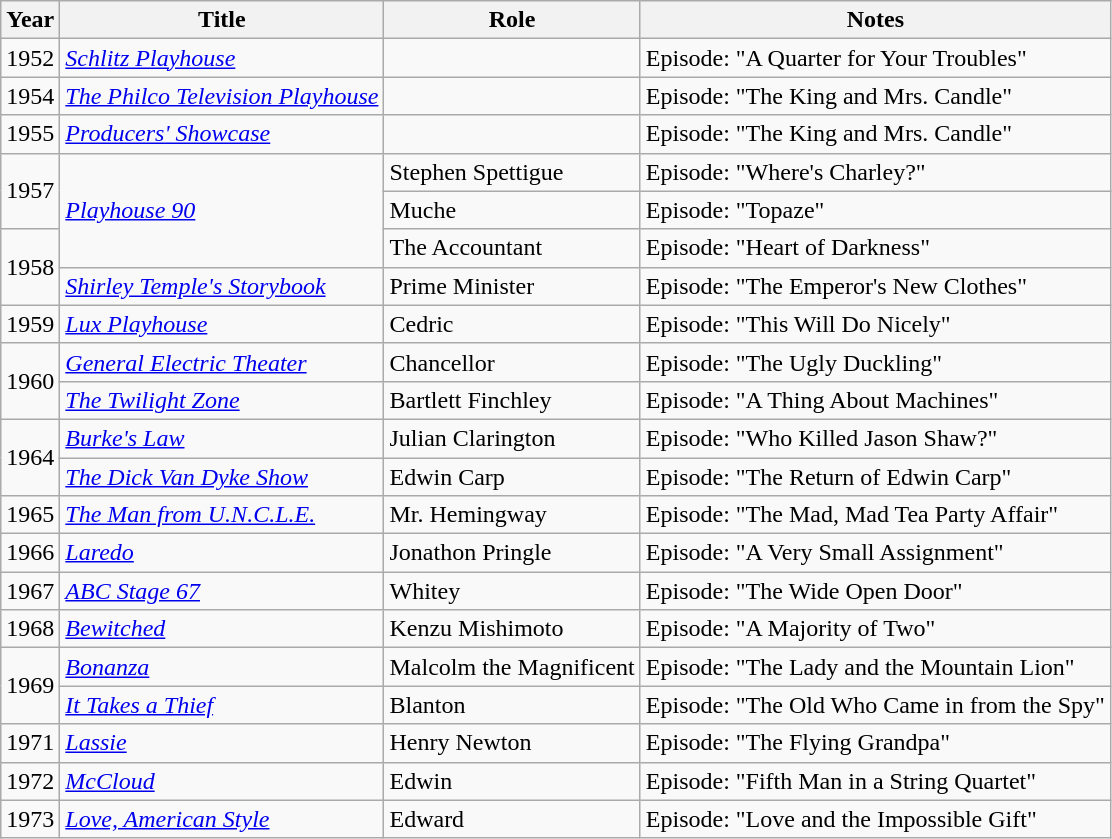<table class="wikitable">
<tr>
<th>Year</th>
<th>Title</th>
<th>Role</th>
<th>Notes</th>
</tr>
<tr>
<td>1952</td>
<td><em><a href='#'>Schlitz Playhouse</a></em></td>
<td></td>
<td>Episode: "A Quarter for Your Troubles"</td>
</tr>
<tr>
<td>1954</td>
<td><em><a href='#'>The Philco Television Playhouse</a></em></td>
<td></td>
<td>Episode: "The King and Mrs. Candle"</td>
</tr>
<tr>
<td>1955</td>
<td><em><a href='#'>Producers' Showcase</a></em></td>
<td></td>
<td>Episode: "The King and Mrs. Candle"</td>
</tr>
<tr>
<td rowspan="2">1957</td>
<td rowspan="3"><em><a href='#'>Playhouse 90</a></em></td>
<td>Stephen Spettigue</td>
<td>Episode: "Where's Charley?"</td>
</tr>
<tr>
<td>Muche</td>
<td>Episode: "Topaze"</td>
</tr>
<tr>
<td rowspan="2">1958</td>
<td>The Accountant</td>
<td>Episode: "Heart of Darkness"</td>
</tr>
<tr>
<td><em><a href='#'>Shirley Temple's Storybook</a></em></td>
<td>Prime Minister</td>
<td>Episode: "The Emperor's New Clothes"</td>
</tr>
<tr>
<td>1959</td>
<td><em><a href='#'>Lux Playhouse</a></em></td>
<td>Cedric</td>
<td>Episode: "This Will Do Nicely"</td>
</tr>
<tr>
<td rowspan="2">1960</td>
<td><em><a href='#'>General Electric Theater</a></em></td>
<td>Chancellor</td>
<td>Episode: "The Ugly Duckling"</td>
</tr>
<tr>
<td><em><a href='#'>The Twilight Zone</a></em></td>
<td>Bartlett Finchley</td>
<td>Episode: "A Thing About Machines"</td>
</tr>
<tr>
<td rowspan="2">1964</td>
<td><em><a href='#'>Burke's Law</a></em></td>
<td>Julian Clarington</td>
<td>Episode: "Who Killed Jason Shaw?"</td>
</tr>
<tr>
<td><em><a href='#'>The Dick Van Dyke Show</a></em></td>
<td>Edwin Carp</td>
<td>Episode: "The Return of Edwin Carp"</td>
</tr>
<tr>
<td>1965</td>
<td><em><a href='#'>The Man from U.N.C.L.E.</a></em></td>
<td>Mr. Hemingway</td>
<td>Episode: "The Mad, Mad Tea Party Affair"</td>
</tr>
<tr>
<td>1966</td>
<td><em><a href='#'>Laredo</a></em></td>
<td>Jonathon Pringle</td>
<td>Episode: "A Very Small Assignment"</td>
</tr>
<tr>
<td>1967</td>
<td><em><a href='#'>ABC Stage 67</a></em></td>
<td>Whitey</td>
<td>Episode: "The Wide Open Door"</td>
</tr>
<tr>
<td>1968</td>
<td><em><a href='#'>Bewitched</a></em></td>
<td>Kenzu Mishimoto</td>
<td>Episode: "A Majority of Two"</td>
</tr>
<tr>
<td rowspan="2">1969</td>
<td><em><a href='#'>Bonanza</a></em></td>
<td>Malcolm the Magnificent</td>
<td>Episode: "The Lady and the Mountain Lion"</td>
</tr>
<tr>
<td><em><a href='#'>It Takes a Thief</a></em></td>
<td>Blanton</td>
<td>Episode: "The Old Who Came in from the Spy"</td>
</tr>
<tr>
<td>1971</td>
<td><em><a href='#'>Lassie</a></em></td>
<td>Henry Newton</td>
<td>Episode: "The Flying Grandpa"</td>
</tr>
<tr>
<td>1972</td>
<td><em><a href='#'>McCloud</a></em></td>
<td>Edwin</td>
<td>Episode: "Fifth Man in a String Quartet"</td>
</tr>
<tr>
<td>1973</td>
<td><em><a href='#'>Love, American Style</a></em></td>
<td>Edward</td>
<td>Episode: "Love and the Impossible Gift"</td>
</tr>
</table>
